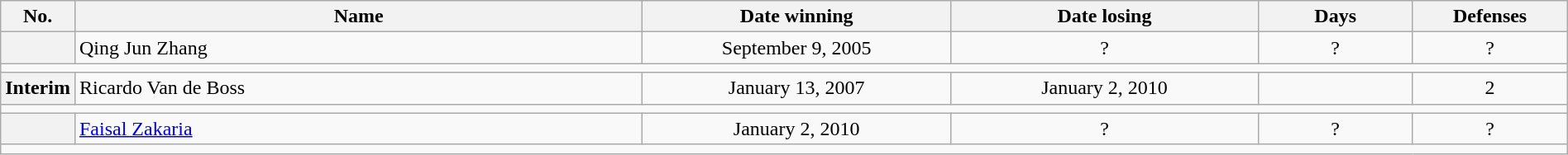<table class="wikitable" style="width:100%;">
<tr>
<th style="width:1%;">No.</th>
<th style="width:37%;">Name</th>
<th style="width:20%;">Date winning</th>
<th style="width:20%;">Date losing</th>
<th data-sort-type="number" style="width:10%;">Days</th>
<th data-sort-type="number" style="width:10%;">Defenses</th>
</tr>
<tr align=center>
<th></th>
<td align=left> Qing Jun Zhang</td>
<td>September 9, 2005</td>
<td>?</td>
<td>?</td>
<td>?</td>
</tr>
<tr>
<td colspan="6"></td>
</tr>
<tr align=center>
<th>Interim</th>
<td align=left> Ricardo Van de Boss</td>
<td>January 13, 2007</td>
<td>January 2, 2010</td>
<td></td>
<td>2</td>
</tr>
<tr>
<td colspan="6"></td>
</tr>
<tr align=center>
<th></th>
<td align=left> <a href='#'>Faisal Zakaria</a></td>
<td>January 2, 2010</td>
<td>?</td>
<td>?</td>
<td>?</td>
</tr>
<tr>
<td colspan="6"></td>
</tr>
</table>
